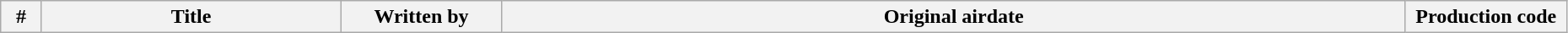<table class="wikitable plainrowheaders" style="width:98%;">
<tr>
<th width=25>#</th>
<th>Title</th>
<th width="120">Written by</th>
<th>Original airdate</th>
<th width="120">Production code<br>











</th>
</tr>
</table>
